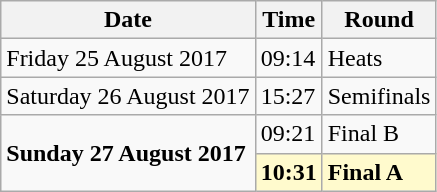<table class="wikitable">
<tr>
<th>Date</th>
<th>Time</th>
<th>Round</th>
</tr>
<tr>
<td>Friday 25 August 2017</td>
<td>09:14</td>
<td>Heats</td>
</tr>
<tr>
<td>Saturday 26 August 2017</td>
<td>15:27</td>
<td>Semifinals</td>
</tr>
<tr>
<td rowspan=2><strong>Sunday 27 August 2017</strong></td>
<td>09:21</td>
<td>Final B</td>
</tr>
<tr>
<td style=background:lemonchiffon><strong>10:31</strong></td>
<td style=background:lemonchiffon><strong>Final A</strong></td>
</tr>
</table>
